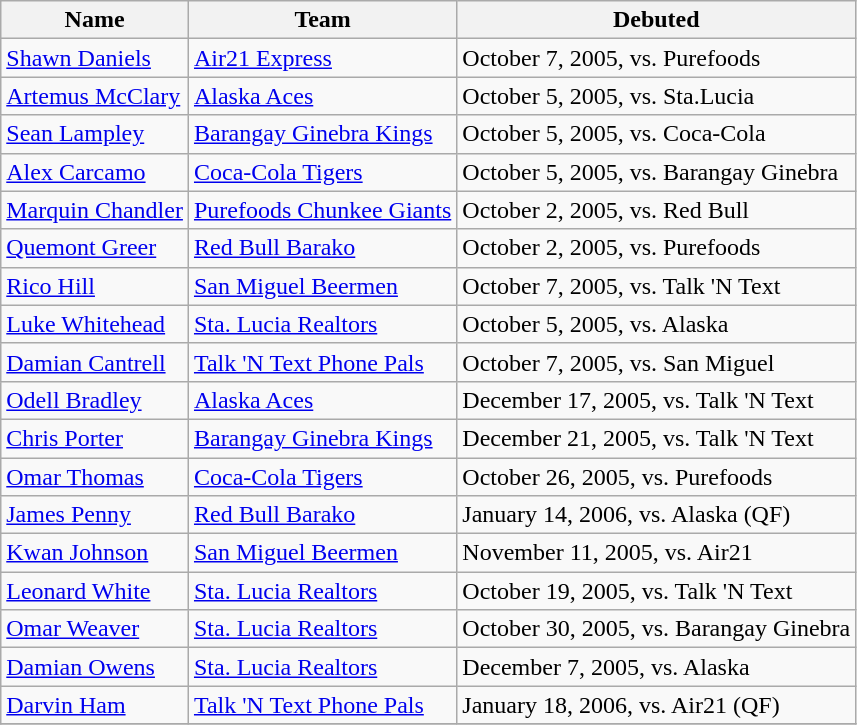<table class="wikitable">
<tr>
<th>Name</th>
<th>Team</th>
<th>Debuted</th>
</tr>
<tr>
<td><a href='#'>Shawn Daniels</a></td>
<td><a href='#'>Air21 Express</a></td>
<td>October 7, 2005, vs. Purefoods</td>
</tr>
<tr>
<td><a href='#'>Artemus McClary</a></td>
<td><a href='#'>Alaska Aces</a></td>
<td>October 5, 2005, vs. Sta.Lucia</td>
</tr>
<tr>
<td><a href='#'>Sean Lampley</a></td>
<td><a href='#'>Barangay Ginebra Kings</a></td>
<td>October 5, 2005, vs. Coca-Cola</td>
</tr>
<tr>
<td><a href='#'>Alex Carcamo</a></td>
<td><a href='#'>Coca-Cola Tigers</a></td>
<td>October 5, 2005, vs. Barangay Ginebra</td>
</tr>
<tr>
<td><a href='#'>Marquin Chandler</a></td>
<td><a href='#'>Purefoods Chunkee Giants</a></td>
<td>October 2, 2005, vs. Red Bull</td>
</tr>
<tr>
<td><a href='#'>Quemont Greer</a></td>
<td><a href='#'>Red Bull Barako</a></td>
<td>October 2, 2005, vs. Purefoods</td>
</tr>
<tr>
<td><a href='#'>Rico Hill</a></td>
<td><a href='#'>San Miguel Beermen</a></td>
<td>October 7, 2005, vs. Talk 'N Text</td>
</tr>
<tr>
<td><a href='#'>Luke Whitehead</a></td>
<td><a href='#'>Sta. Lucia Realtors</a></td>
<td>October 5, 2005, vs. Alaska</td>
</tr>
<tr>
<td><a href='#'>Damian Cantrell</a></td>
<td><a href='#'>Talk 'N Text Phone Pals</a></td>
<td>October 7, 2005, vs. San Miguel</td>
</tr>
<tr>
<td><a href='#'>Odell Bradley</a></td>
<td><a href='#'>Alaska Aces</a></td>
<td>December 17, 2005, vs. Talk 'N Text</td>
</tr>
<tr>
<td><a href='#'>Chris Porter</a></td>
<td><a href='#'>Barangay Ginebra Kings</a></td>
<td>December 21, 2005, vs. Talk 'N Text</td>
</tr>
<tr>
<td><a href='#'>Omar Thomas</a></td>
<td><a href='#'>Coca-Cola Tigers</a></td>
<td>October 26, 2005, vs. Purefoods</td>
</tr>
<tr>
<td><a href='#'>James Penny</a></td>
<td><a href='#'>Red Bull Barako</a></td>
<td>January 14, 2006, vs. Alaska (QF)</td>
</tr>
<tr>
<td><a href='#'>Kwan Johnson</a></td>
<td><a href='#'>San Miguel Beermen</a></td>
<td>November 11, 2005, vs. Air21</td>
</tr>
<tr>
<td><a href='#'>Leonard White</a></td>
<td><a href='#'>Sta. Lucia Realtors</a></td>
<td>October 19, 2005, vs. Talk 'N Text</td>
</tr>
<tr>
<td><a href='#'>Omar Weaver</a></td>
<td><a href='#'>Sta. Lucia Realtors</a></td>
<td>October 30, 2005, vs. Barangay Ginebra</td>
</tr>
<tr>
<td><a href='#'>Damian Owens</a></td>
<td><a href='#'>Sta. Lucia Realtors</a></td>
<td>December 7, 2005, vs. Alaska</td>
</tr>
<tr>
<td><a href='#'>Darvin Ham</a></td>
<td><a href='#'>Talk 'N Text Phone Pals</a></td>
<td>January 18, 2006, vs. Air21 (QF)</td>
</tr>
<tr>
</tr>
</table>
